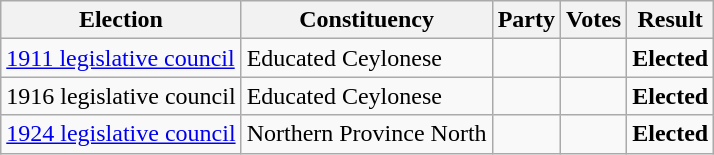<table class="wikitable" style="text-align:left;">
<tr>
<th scope=col>Election</th>
<th scope=col>Constituency</th>
<th scope=col>Party</th>
<th scope=col>Votes</th>
<th scope=col>Result</th>
</tr>
<tr>
<td><a href='#'>1911 legislative council</a></td>
<td>Educated Ceylonese</td>
<td></td>
<td align=right></td>
<td><strong>Elected</strong></td>
</tr>
<tr>
<td>1916 legislative council</td>
<td>Educated Ceylonese</td>
<td></td>
<td align=right></td>
<td><strong>Elected</strong></td>
</tr>
<tr>
<td><a href='#'>1924 legislative council</a></td>
<td>Northern Province North</td>
<td></td>
<td align=right></td>
<td><strong>Elected</strong></td>
</tr>
</table>
